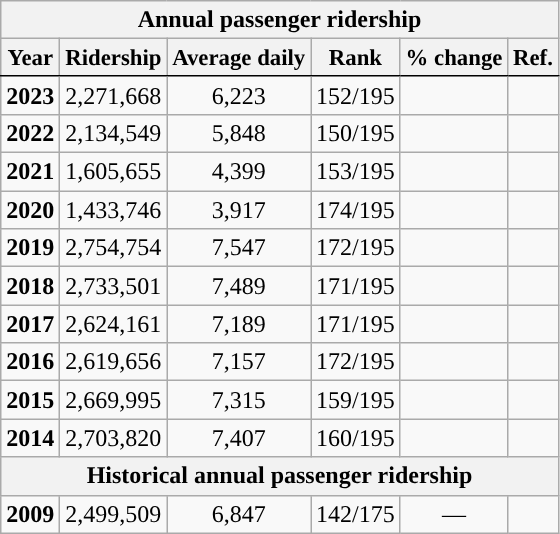<table class="wikitable sortable" style="text-align:right;">
<tr>
<th colspan="6" style="background-color:#">Annual passenger ridership</th>
</tr>
<tr style="font-size:95%; text-align:center">
<th style="border-bottom:1px solid black">Year</th>
<th style="border-bottom:1px solid black">Ridership</th>
<th style="border-bottom:1px solid black">Average daily</th>
<th style="border-bottom:1px solid black">Rank</th>
<th style="border-bottom:1px solid black">% change</th>
<th style="border-bottom:1px solid black">Ref.</th>
</tr>
<tr style="text-align:center;">
<td><strong>2023</strong></td>
<td>2,271,668</td>
<td>6,223</td>
<td>152/195</td>
<td></td>
<td></td>
</tr>
<tr style="text-align:center;">
<td><strong>2022</strong></td>
<td>2,134,549</td>
<td>5,848</td>
<td>150/195</td>
<td></td>
<td></td>
</tr>
<tr style="text-align:center;">
<td><strong>2021</strong></td>
<td>1,605,655</td>
<td>4,399</td>
<td>153/195</td>
<td></td>
<td></td>
</tr>
<tr style="text-align:center;">
<td><strong>2020</strong></td>
<td>1,433,746</td>
<td>3,917</td>
<td>174/195</td>
<td></td>
<td></td>
</tr>
<tr style="text-align:center;">
<td><strong>2019</strong></td>
<td>2,754,754</td>
<td>7,547</td>
<td>172/195</td>
<td></td>
<td></td>
</tr>
<tr style="text-align:center;">
<td><strong>2018</strong></td>
<td>2,733,501</td>
<td>7,489</td>
<td>171/195</td>
<td></td>
<td></td>
</tr>
<tr style="text-align:center;">
<td><strong>2017</strong></td>
<td>2,624,161</td>
<td>7,189</td>
<td>171/195</td>
<td></td>
<td></td>
</tr>
<tr style="text-align:center;">
<td><strong>2016</strong></td>
<td>2,619,656</td>
<td>7,157</td>
<td>172/195</td>
<td></td>
<td></td>
</tr>
<tr style="text-align:center;">
<td><strong>2015</strong></td>
<td>2,669,995</td>
<td>7,315</td>
<td>159/195</td>
<td></td>
<td></td>
</tr>
<tr style="text-align:center;">
<td><strong>2014</strong></td>
<td>2,703,820</td>
<td>7,407</td>
<td>160/195</td>
<td></td>
<td></td>
</tr>
<tr>
<th colspan="6" style="background-color:#">Historical annual passenger ridership</th>
</tr>
<tr style="text-align:center;">
<td><strong>2009</strong></td>
<td>2,499,509</td>
<td>6,847</td>
<td>142/175</td>
<td>—</td>
<td></td>
</tr>
</table>
